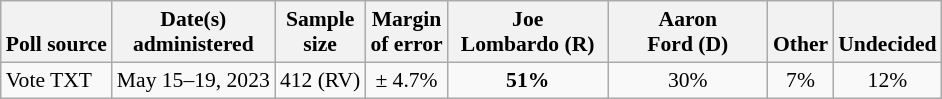<table class="wikitable" style="font-size:90%;text-align:center;">
<tr Valign=bottom>
<th>Poll source</th>
<th>Date(s)<br>administered</th>
<th>Sample<br>size</th>
<th>Margin<br>of error</th>
<th style="width:100px;">Joe<br>Lombardo (R)</th>
<th style="width:100px;">Aaron<br>Ford (D)</th>
<th>Other</th>
<th>Undecided</th>
</tr>
<tr>
<td Style="text-align:left;">Vote TXT</td>
<td>May 15–19, 2023</td>
<td>412 (RV)</td>
<td>± 4.7%</td>
<td><strong>51%</strong></td>
<td>30%</td>
<td>7%</td>
<td>12%</td>
</tr>
</table>
